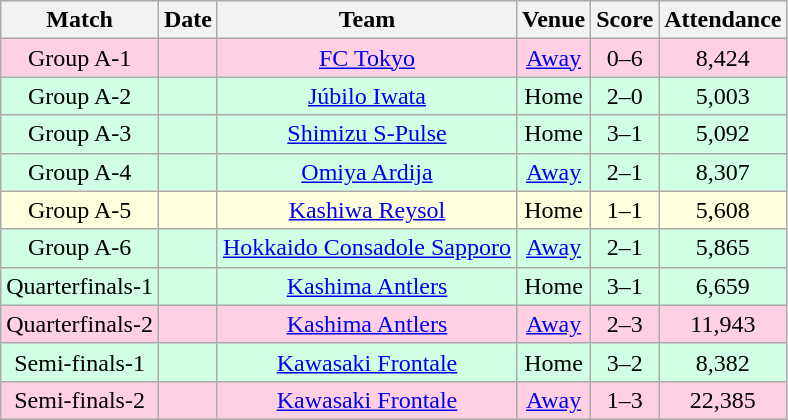<table class="wikitable" style="text-align:center;">
<tr>
<th>Match</th>
<th>Date</th>
<th>Team</th>
<th>Venue</th>
<th>Score</th>
<th>Attendance</th>
</tr>
<tr bgcolor="ffd0e3">
<td>Group A-1</td>
<td></td>
<td><a href='#'>FC Tokyo</a></td>
<td><a href='#'>Away</a></td>
<td>0–6</td>
<td>8,424</td>
</tr>
<tr bgcolor="d0ffe3">
<td>Group A-2</td>
<td></td>
<td><a href='#'>Júbilo Iwata</a></td>
<td>Home</td>
<td>2–0</td>
<td>5,003</td>
</tr>
<tr bgcolor="d0ffe3">
<td>Group A-3</td>
<td></td>
<td><a href='#'>Shimizu S-Pulse</a></td>
<td>Home</td>
<td>3–1</td>
<td>5,092</td>
</tr>
<tr bgcolor="d0ffe3">
<td>Group A-4</td>
<td></td>
<td><a href='#'>Omiya Ardija</a></td>
<td><a href='#'>Away</a></td>
<td>2–1</td>
<td>8,307</td>
</tr>
<tr bgcolor="ffffdd">
<td>Group A-5</td>
<td></td>
<td><a href='#'>Kashiwa Reysol</a></td>
<td>Home</td>
<td>1–1</td>
<td>5,608</td>
</tr>
<tr bgcolor="d0ffe3">
<td>Group A-6</td>
<td></td>
<td><a href='#'>Hokkaido Consadole Sapporo</a></td>
<td><a href='#'>Away</a></td>
<td>2–1</td>
<td>5,865</td>
</tr>
<tr bgcolor="d0ffe3">
<td>Quarterfinals-1</td>
<td></td>
<td><a href='#'>Kashima Antlers</a></td>
<td>Home</td>
<td>3–1</td>
<td>6,659</td>
</tr>
<tr bgcolor="ffd0e3">
<td>Quarterfinals-2</td>
<td></td>
<td><a href='#'>Kashima Antlers</a></td>
<td><a href='#'>Away</a></td>
<td>2–3</td>
<td>11,943</td>
</tr>
<tr bgcolor="d0ffe3">
<td>Semi-finals-1</td>
<td></td>
<td><a href='#'>Kawasaki Frontale</a></td>
<td>Home</td>
<td>3–2</td>
<td>8,382</td>
</tr>
<tr bgcolor="ffd0e3">
<td>Semi-finals-2</td>
<td></td>
<td><a href='#'>Kawasaki Frontale</a></td>
<td><a href='#'>Away</a></td>
<td>1–3</td>
<td>22,385</td>
</tr>
</table>
